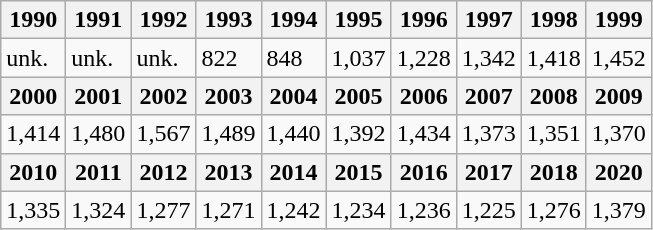<table class=wikitable>
<tr>
<th>1990</th>
<th>1991</th>
<th>1992</th>
<th>1993</th>
<th>1994</th>
<th>1995</th>
<th>1996</th>
<th>1997</th>
<th>1998</th>
<th>1999</th>
</tr>
<tr>
<td>unk.</td>
<td>unk.</td>
<td>unk.</td>
<td>822</td>
<td>848</td>
<td>1,037</td>
<td>1,228</td>
<td>1,342</td>
<td>1,418</td>
<td>1,452</td>
</tr>
<tr>
<th>2000</th>
<th>2001</th>
<th>2002</th>
<th>2003</th>
<th>2004</th>
<th>2005</th>
<th>2006</th>
<th>2007</th>
<th>2008</th>
<th>2009</th>
</tr>
<tr>
<td>1,414</td>
<td>1,480</td>
<td>1,567</td>
<td>1,489</td>
<td>1,440</td>
<td>1,392</td>
<td>1,434</td>
<td>1,373</td>
<td>1,351</td>
<td>1,370</td>
</tr>
<tr>
<th>2010</th>
<th>2011</th>
<th>2012</th>
<th>2013</th>
<th>2014</th>
<th>2015</th>
<th>2016</th>
<th>2017</th>
<th>2018</th>
<th>2020</th>
</tr>
<tr>
<td>1,335</td>
<td>1,324</td>
<td>1,277</td>
<td>1,271</td>
<td>1,242</td>
<td>1,234</td>
<td>1,236</td>
<td>1,225</td>
<td>1,276</td>
<td>1,379</td>
</tr>
</table>
